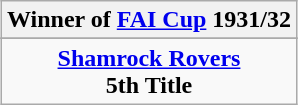<table class="wikitable" style="text-align: center; margin: 0 auto;">
<tr>
<th>Winner of <a href='#'>FAI Cup</a> 1931/32</th>
</tr>
<tr>
</tr>
<tr>
<td><strong><a href='#'>Shamrock Rovers</a></strong><br><strong>5th Title</strong></td>
</tr>
</table>
